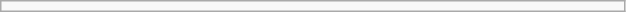<table class="wikitable" style="width: 33%;">
<tr>
<td></td>
</tr>
</table>
